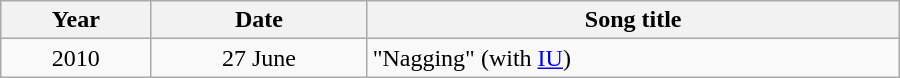<table class="wikitable" style="width:600px">
<tr>
<th>Year</th>
<th>Date</th>
<th>Song title</th>
</tr>
<tr>
<td align="center" rowspan="1">2010</td>
<td align="center" rowspan="1">27 June</td>
<td rowspan="1">"Nagging" (with <a href='#'>IU</a>)</td>
</tr>
</table>
